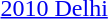<table>
<tr>
<td><a href='#'>2010 Delhi</a><br></td>
<td></td>
<td></td>
<td></td>
</tr>
</table>
